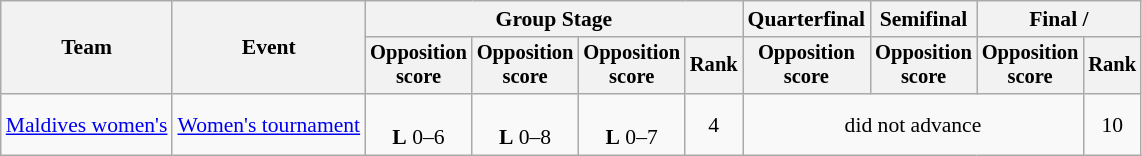<table class=wikitable style=font-size:90%;text-align:center>
<tr>
<th rowspan=2>Team</th>
<th rowspan=2>Event</th>
<th colspan=4>Group Stage</th>
<th>Quarterfinal</th>
<th>Semifinal</th>
<th colspan=2>Final / </th>
</tr>
<tr style=font-size:95%>
<th>Opposition<br>score</th>
<th>Opposition<br>score</th>
<th>Opposition<br>score</th>
<th>Rank</th>
<th>Opposition<br>score</th>
<th>Opposition<br>score</th>
<th>Opposition<br>score</th>
<th>Rank</th>
</tr>
<tr>
<td align=left><a href='#'>Maldives women's</a></td>
<td align=left><a href='#'>Women's tournament</a></td>
<td><br><strong>L</strong> 0–6</td>
<td><br><strong>L</strong> 0–8</td>
<td><br><strong>L</strong> 0–7</td>
<td>4</td>
<td colspan=3>did not advance</td>
<td>10</td>
</tr>
</table>
